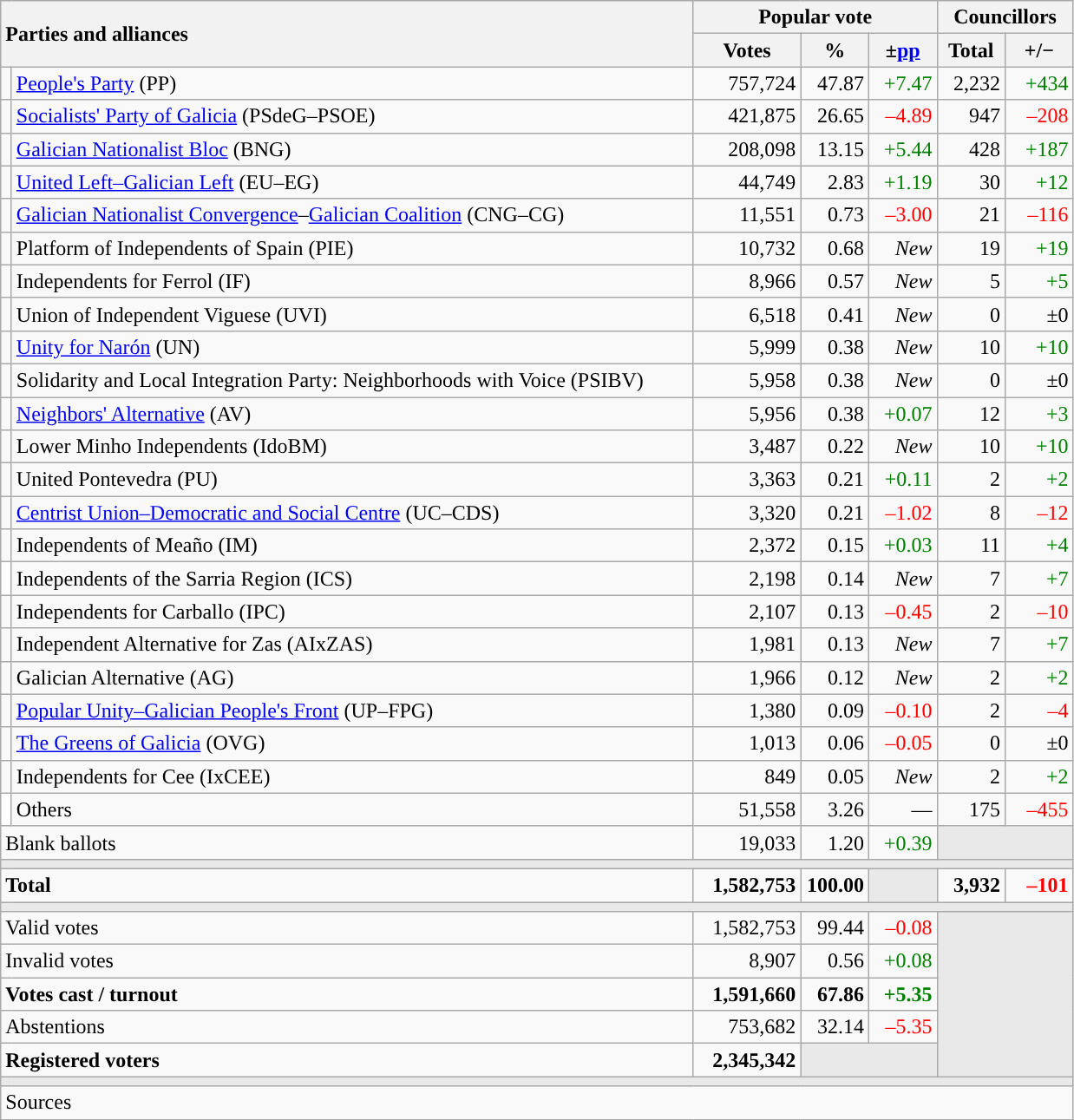<table class="wikitable" style="text-align:right;">
<tr>
<th style="text-align:left;" rowspan="2" colspan="2" width="525">Parties and alliances</th>
<th colspan="3">Popular vote</th>
<th colspan="2">Councillors</th>
</tr>
<tr>
<th width="75">Votes</th>
<th width="45">%</th>
<th width="45">±<a href='#'>pp</a></th>
<th width="45">Total</th>
<th width="45">+/−</th>
</tr>
<tr>
<td width="1" style="color:inherit;background:"></td>
<td align="left"><a href='#'>People's Party</a> (PP)</td>
<td>757,724</td>
<td>47.87</td>
<td style="color:green;">+7.47</td>
<td>2,232</td>
<td style="color:green;">+434</td>
</tr>
<tr>
<td style="color:inherit;background:"></td>
<td align="left"><a href='#'>Socialists' Party of Galicia</a> (PSdeG–PSOE)</td>
<td>421,875</td>
<td>26.65</td>
<td style="color:red;">–4.89</td>
<td>947</td>
<td style="color:red;">–208</td>
</tr>
<tr>
<td style="color:inherit;background:"></td>
<td align="left"><a href='#'>Galician Nationalist Bloc</a> (BNG)</td>
<td>208,098</td>
<td>13.15</td>
<td style="color:green;">+5.44</td>
<td>428</td>
<td style="color:green;">+187</td>
</tr>
<tr>
<td style="color:inherit;background:"></td>
<td align="left"><a href='#'>United Left–Galician Left</a> (EU–EG)</td>
<td>44,749</td>
<td>2.83</td>
<td style="color:green;">+1.19</td>
<td>30</td>
<td style="color:green;">+12</td>
</tr>
<tr>
<td style="color:inherit;background:"></td>
<td align="left"><a href='#'>Galician Nationalist Convergence</a>–<a href='#'>Galician Coalition</a> (CNG–CG)</td>
<td>11,551</td>
<td>0.73</td>
<td style="color:red;">–3.00</td>
<td>21</td>
<td style="color:red;">–116</td>
</tr>
<tr>
<td style="color:inherit;background:"></td>
<td align="left">Platform of Independents of Spain (PIE)</td>
<td>10,732</td>
<td>0.68</td>
<td><em>New</em></td>
<td>19</td>
<td style="color:green;">+19</td>
</tr>
<tr>
<td style="color:inherit;background:"></td>
<td align="left">Independents for Ferrol (IF)</td>
<td>8,966</td>
<td>0.57</td>
<td><em>New</em></td>
<td>5</td>
<td style="color:green;">+5</td>
</tr>
<tr>
<td style="color:inherit;background:"></td>
<td align="left">Union of Independent Viguese (UVI)</td>
<td>6,518</td>
<td>0.41</td>
<td><em>New</em></td>
<td>0</td>
<td>±0</td>
</tr>
<tr>
<td style="color:inherit;background:"></td>
<td align="left"><a href='#'>Unity for Narón</a> (UN)</td>
<td>5,999</td>
<td>0.38</td>
<td><em>New</em></td>
<td>10</td>
<td style="color:green;">+10</td>
</tr>
<tr>
<td style="color:inherit;background:"></td>
<td align="left">Solidarity and Local Integration Party: Neighborhoods with Voice (PSIBV)</td>
<td>5,958</td>
<td>0.38</td>
<td><em>New</em></td>
<td>0</td>
<td>±0</td>
</tr>
<tr>
<td style="color:inherit;background:"></td>
<td align="left"><a href='#'>Neighbors' Alternative</a> (AV)</td>
<td>5,956</td>
<td>0.38</td>
<td style="color:green;">+0.07</td>
<td>12</td>
<td style="color:green;">+3</td>
</tr>
<tr>
<td style="color:inherit;background:"></td>
<td align="left">Lower Minho Independents (IdoBM)</td>
<td>3,487</td>
<td>0.22</td>
<td><em>New</em></td>
<td>10</td>
<td style="color:green;">+10</td>
</tr>
<tr>
<td style="color:inherit;background:"></td>
<td align="left">United Pontevedra (PU)</td>
<td>3,363</td>
<td>0.21</td>
<td style="color:green;">+0.11</td>
<td>2</td>
<td style="color:green;">+2</td>
</tr>
<tr>
<td style="color:inherit;background:"></td>
<td align="left"><a href='#'>Centrist Union–Democratic and Social Centre</a> (UC–CDS)</td>
<td>3,320</td>
<td>0.21</td>
<td style="color:red;">–1.02</td>
<td>8</td>
<td style="color:red;">–12</td>
</tr>
<tr>
<td style="color:inherit;background:"></td>
<td align="left">Independents of Meaño (IM)</td>
<td>2,372</td>
<td>0.15</td>
<td style="color:green;">+0.03</td>
<td>11</td>
<td style="color:green;">+4</td>
</tr>
<tr>
<td bgcolor="white"></td>
<td align="left">Independents of the Sarria Region (ICS)</td>
<td>2,198</td>
<td>0.14</td>
<td><em>New</em></td>
<td>7</td>
<td style="color:green;">+7</td>
</tr>
<tr>
<td style="color:inherit;background:"></td>
<td align="left">Independents for Carballo (IPC)</td>
<td>2,107</td>
<td>0.13</td>
<td style="color:red;">–0.45</td>
<td>2</td>
<td style="color:red;">–10</td>
</tr>
<tr>
<td style="color:inherit;background:"></td>
<td align="left">Independent Alternative for Zas (AIxZAS)</td>
<td>1,981</td>
<td>0.13</td>
<td><em>New</em></td>
<td>7</td>
<td style="color:green;">+7</td>
</tr>
<tr>
<td style="color:inherit;background:"></td>
<td align="left">Galician Alternative (AG)</td>
<td>1,966</td>
<td>0.12</td>
<td><em>New</em></td>
<td>2</td>
<td style="color:green;">+2</td>
</tr>
<tr>
<td style="color:inherit;background:"></td>
<td align="left"><a href='#'>Popular Unity–Galician People's Front</a> (UP–FPG)</td>
<td>1,380</td>
<td>0.09</td>
<td style="color:red;">–0.10</td>
<td>2</td>
<td style="color:red;">–4</td>
</tr>
<tr>
<td style="color:inherit;background:"></td>
<td align="left"><a href='#'>The Greens of Galicia</a> (OVG)</td>
<td>1,013</td>
<td>0.06</td>
<td style="color:red;">–0.05</td>
<td>0</td>
<td>±0</td>
</tr>
<tr>
<td style="color:inherit;background:"></td>
<td align="left">Independents for Cee (IxCEE)</td>
<td>849</td>
<td>0.05</td>
<td><em>New</em></td>
<td>2</td>
<td style="color:green;">+2</td>
</tr>
<tr>
<td bgcolor="white"></td>
<td align="left">Others</td>
<td>51,558</td>
<td>3.26</td>
<td>—</td>
<td>175</td>
<td style="color:red;">–455</td>
</tr>
<tr>
<td align="left" colspan="2">Blank ballots</td>
<td>19,033</td>
<td>1.20</td>
<td style="color:green;">+0.39</td>
<td bgcolor="#E9E9E9" colspan="2"></td>
</tr>
<tr>
<td colspan="7" bgcolor="#E9E9E9"></td>
</tr>
<tr style="font-weight:bold;">
<td align="left" colspan="2">Total</td>
<td>1,582,753</td>
<td>100.00</td>
<td bgcolor="#E9E9E9"></td>
<td>3,932</td>
<td style="color:red;">–101</td>
</tr>
<tr>
<td colspan="7" bgcolor="#E9E9E9"></td>
</tr>
<tr>
<td align="left" colspan="2">Valid votes</td>
<td>1,582,753</td>
<td>99.44</td>
<td style="color:red;">–0.08</td>
<td bgcolor="#E9E9E9" colspan="2" rowspan="5"></td>
</tr>
<tr>
<td align="left" colspan="2">Invalid votes</td>
<td>8,907</td>
<td>0.56</td>
<td style="color:green;">+0.08</td>
</tr>
<tr style="font-weight:bold;">
<td align="left" colspan="2">Votes cast / turnout</td>
<td>1,591,660</td>
<td>67.86</td>
<td style="color:green;">+5.35</td>
</tr>
<tr>
<td align="left" colspan="2">Abstentions</td>
<td>753,682</td>
<td>32.14</td>
<td style="color:red;">–5.35</td>
</tr>
<tr style="font-weight:bold;">
<td align="left" colspan="2">Registered voters</td>
<td>2,345,342</td>
<td bgcolor="#E9E9E9" colspan="2"></td>
</tr>
<tr>
<td colspan="7" bgcolor="#E9E9E9"></td>
</tr>
<tr>
<td align="left" colspan="7">Sources</td>
</tr>
</table>
